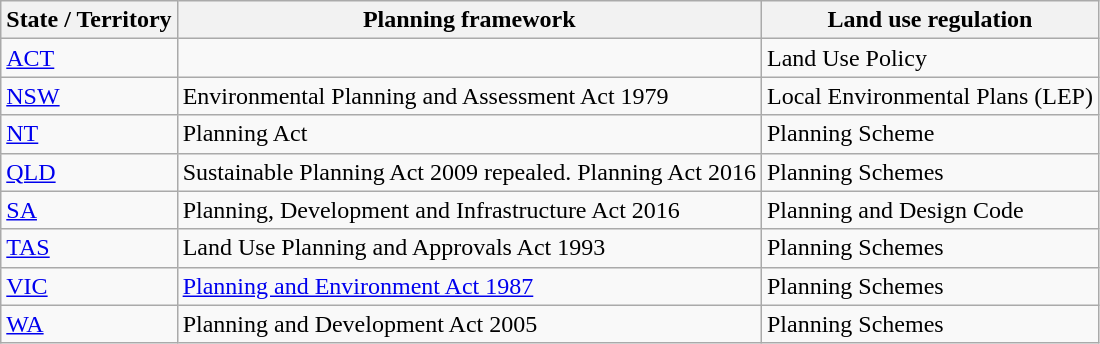<table class="wikitable">
<tr>
<th>State / Territory</th>
<th>Planning framework</th>
<th>Land use regulation</th>
</tr>
<tr>
<td><a href='#'>ACT</a></td>
<td></td>
<td>Land Use Policy</td>
</tr>
<tr>
<td><a href='#'>NSW</a></td>
<td>Environmental Planning and Assessment Act 1979</td>
<td>Local Environmental Plans (LEP)</td>
</tr>
<tr>
<td><a href='#'>NT</a></td>
<td>Planning Act</td>
<td>Planning Scheme</td>
</tr>
<tr>
<td><a href='#'>QLD</a></td>
<td>Sustainable Planning Act 2009 repealed. Planning Act 2016</td>
<td>Planning Schemes</td>
</tr>
<tr>
<td><a href='#'>SA</a></td>
<td>Planning, Development and Infrastructure Act 2016</td>
<td>Planning and Design Code</td>
</tr>
<tr>
<td><a href='#'>TAS</a></td>
<td>Land Use Planning and Approvals Act 1993</td>
<td>Planning Schemes</td>
</tr>
<tr>
<td><a href='#'>VIC</a></td>
<td><a href='#'>Planning and Environment Act 1987</a></td>
<td>Planning Schemes</td>
</tr>
<tr>
<td><a href='#'>WA</a></td>
<td>Planning and Development Act 2005</td>
<td>Planning Schemes</td>
</tr>
</table>
